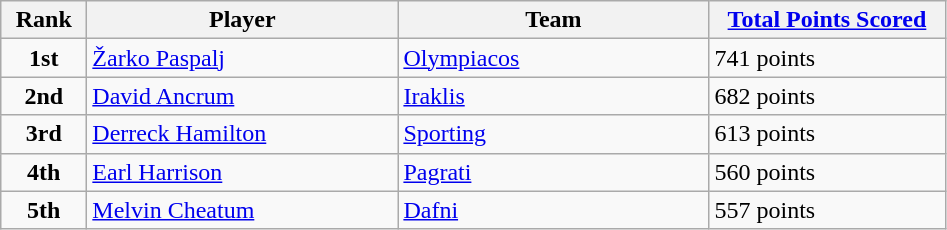<table class="wikitable sortable">
<tr>
<th style="width:50px;">Rank</th>
<th style="width:200px;">Player</th>
<th style="width:200px;">Team</th>
<th style="width:150px;"><a href='#'>Total Points Scored</a></th>
</tr>
<tr>
<td style="text-align:center;"><strong>1st</strong></td>
<td> <a href='#'>Žarko Paspalj</a></td>
<td><a href='#'>Olympiacos</a></td>
<td>741 points</td>
</tr>
<tr>
<td style="text-align:center;"><strong>2nd</strong></td>
<td> <a href='#'>David Ancrum</a></td>
<td><a href='#'>Iraklis</a></td>
<td>682 points</td>
</tr>
<tr>
<td style="text-align:center;"><strong>3rd</strong></td>
<td> <a href='#'>Derreck Hamilton</a></td>
<td><a href='#'>Sporting</a></td>
<td>613 points</td>
</tr>
<tr>
<td style="text-align:center;"><strong>4th</strong></td>
<td> <a href='#'>Earl Harrison</a></td>
<td><a href='#'>Pagrati</a></td>
<td>560 points</td>
</tr>
<tr>
<td style="text-align:center;"><strong>5th</strong></td>
<td> <a href='#'>Melvin Cheatum</a></td>
<td><a href='#'>Dafni</a></td>
<td>557 points</td>
</tr>
</table>
